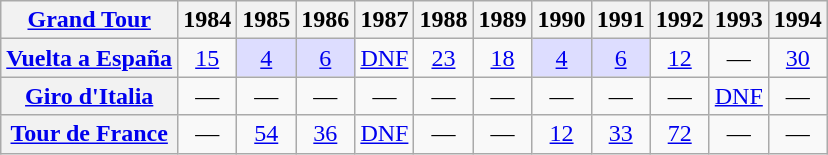<table class="wikitable plainrowheaders">
<tr>
<th scope="col"><a href='#'>Grand Tour</a></th>
<th scope="col">1984</th>
<th scope="col">1985</th>
<th scope="col">1986</th>
<th scope="col">1987</th>
<th scope="col">1988</th>
<th scope="col">1989</th>
<th scope="col">1990</th>
<th scope="col">1991</th>
<th scope="col">1992</th>
<th scope="col">1993</th>
<th scope="col">1994</th>
</tr>
<tr style="text-align:center;">
<th scope="row"> <a href='#'>Vuelta a España</a></th>
<td><a href='#'>15</a></td>
<td style="background:#ddddff;"><a href='#'>4</a></td>
<td style="background:#ddddff;"><a href='#'>6</a></td>
<td><a href='#'>DNF</a></td>
<td><a href='#'>23</a></td>
<td><a href='#'>18</a></td>
<td style="background:#ddddff;"><a href='#'>4</a></td>
<td style="background:#ddddff;"><a href='#'>6</a></td>
<td><a href='#'>12</a></td>
<td>—</td>
<td><a href='#'>30</a></td>
</tr>
<tr style="text-align:center;">
<th scope="row"> <a href='#'>Giro d'Italia</a></th>
<td>—</td>
<td>—</td>
<td>—</td>
<td>—</td>
<td>—</td>
<td>—</td>
<td>—</td>
<td>—</td>
<td>—</td>
<td><a href='#'>DNF</a></td>
<td>—</td>
</tr>
<tr style="text-align:center;">
<th scope="row"> <a href='#'>Tour de France</a></th>
<td>—</td>
<td><a href='#'>54</a></td>
<td><a href='#'>36</a></td>
<td><a href='#'>DNF</a></td>
<td>—</td>
<td>—</td>
<td><a href='#'>12</a></td>
<td><a href='#'>33</a></td>
<td><a href='#'>72</a></td>
<td>—</td>
<td>—</td>
</tr>
</table>
